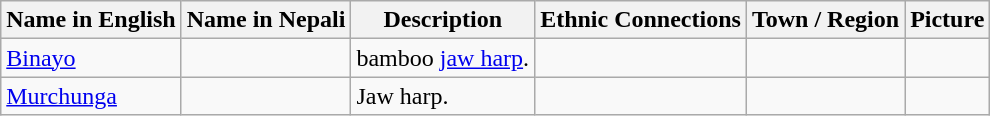<table class="wikitable">
<tr>
<th>Name in English</th>
<th>Name in Nepali</th>
<th>Description</th>
<th>Ethnic Connections</th>
<th>Town / Region</th>
<th>Picture</th>
</tr>
<tr>
<td><a href='#'>Binayo</a></td>
<td></td>
<td>bamboo <a href='#'>jaw harp</a>.</td>
<td></td>
<td></td>
<td></td>
</tr>
<tr>
<td><a href='#'>Murchunga</a></td>
<td></td>
<td>Jaw harp.</td>
<td></td>
<td></td>
<td></td>
</tr>
</table>
